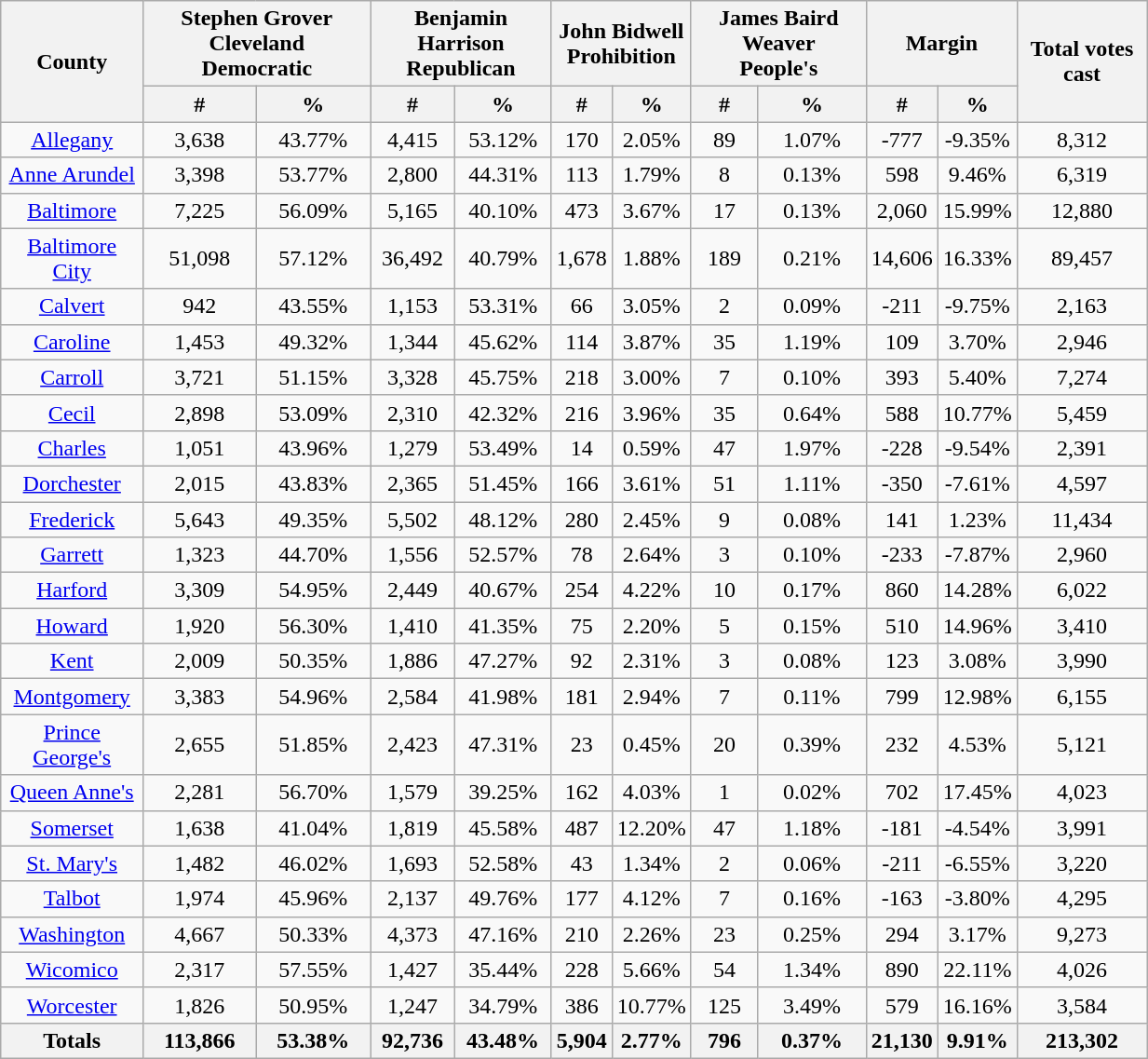<table width="65%" class="wikitable sortable" style="text-align:center">
<tr>
<th style="text-align:center;" rowspan="2">County</th>
<th colspan="2">Stephen Grover Cleveland<br>Democratic</th>
<th colspan="2">Benjamin Harrison<br>Republican</th>
<th style="text-align:center;" colspan="2">John Bidwell<br>Prohibition</th>
<th style="text-align:center;" colspan="2">James Baird Weaver<br>People's</th>
<th style="text-align:center;" colspan="2">Margin</th>
<th style="text-align:center;" rowspan="2">Total votes cast</th>
</tr>
<tr>
<th style="text-align:center;" data-sort-type="number">#</th>
<th style="text-align:center;" data-sort-type="number">%</th>
<th style="text-align:center;" data-sort-type="number">#</th>
<th style="text-align:center;" data-sort-type="number">%</th>
<th style="text-align:center;" data-sort-type="number">#</th>
<th style="text-align:center;" data-sort-type="number">%</th>
<th style="text-align:center;" data-sort-type="number">#</th>
<th style="text-align:center;" data-sort-type="number">%</th>
<th style="text-align:center;" data-sort-type="number">#</th>
<th style="text-align:center;" data-sort-type="number">%</th>
</tr>
<tr style="text-align:center;">
<td><a href='#'>Allegany</a></td>
<td>3,638</td>
<td>43.77%</td>
<td>4,415</td>
<td>53.12%</td>
<td>170</td>
<td>2.05%</td>
<td>89</td>
<td>1.07%</td>
<td>-777</td>
<td>-9.35%</td>
<td>8,312</td>
</tr>
<tr style="text-align:center;">
<td><a href='#'>Anne Arundel</a></td>
<td>3,398</td>
<td>53.77%</td>
<td>2,800</td>
<td>44.31%</td>
<td>113</td>
<td>1.79%</td>
<td>8</td>
<td>0.13%</td>
<td>598</td>
<td>9.46%</td>
<td>6,319</td>
</tr>
<tr style="text-align:center;">
<td><a href='#'>Baltimore</a></td>
<td>7,225</td>
<td>56.09%</td>
<td>5,165</td>
<td>40.10%</td>
<td>473</td>
<td>3.67%</td>
<td>17</td>
<td>0.13%</td>
<td>2,060</td>
<td>15.99%</td>
<td>12,880</td>
</tr>
<tr style="text-align:center;">
<td><a href='#'>Baltimore City</a></td>
<td>51,098</td>
<td>57.12%</td>
<td>36,492</td>
<td>40.79%</td>
<td>1,678</td>
<td>1.88%</td>
<td>189</td>
<td>0.21%</td>
<td>14,606</td>
<td>16.33%</td>
<td>89,457</td>
</tr>
<tr style="text-align:center;">
<td><a href='#'>Calvert</a></td>
<td>942</td>
<td>43.55%</td>
<td>1,153</td>
<td>53.31%</td>
<td>66</td>
<td>3.05%</td>
<td>2</td>
<td>0.09%</td>
<td>-211</td>
<td>-9.75%</td>
<td>2,163</td>
</tr>
<tr style="text-align:center;">
<td><a href='#'>Caroline</a></td>
<td>1,453</td>
<td>49.32%</td>
<td>1,344</td>
<td>45.62%</td>
<td>114</td>
<td>3.87%</td>
<td>35</td>
<td>1.19%</td>
<td>109</td>
<td>3.70%</td>
<td>2,946</td>
</tr>
<tr style="text-align:center;">
<td><a href='#'>Carroll</a></td>
<td>3,721</td>
<td>51.15%</td>
<td>3,328</td>
<td>45.75%</td>
<td>218</td>
<td>3.00%</td>
<td>7</td>
<td>0.10%</td>
<td>393</td>
<td>5.40%</td>
<td>7,274</td>
</tr>
<tr style="text-align:center;">
<td><a href='#'>Cecil</a></td>
<td>2,898</td>
<td>53.09%</td>
<td>2,310</td>
<td>42.32%</td>
<td>216</td>
<td>3.96%</td>
<td>35</td>
<td>0.64%</td>
<td>588</td>
<td>10.77%</td>
<td>5,459</td>
</tr>
<tr style="text-align:center;">
<td><a href='#'>Charles</a></td>
<td>1,051</td>
<td>43.96%</td>
<td>1,279</td>
<td>53.49%</td>
<td>14</td>
<td>0.59%</td>
<td>47</td>
<td>1.97%</td>
<td>-228</td>
<td>-9.54%</td>
<td>2,391</td>
</tr>
<tr style="text-align:center;">
<td><a href='#'>Dorchester</a></td>
<td>2,015</td>
<td>43.83%</td>
<td>2,365</td>
<td>51.45%</td>
<td>166</td>
<td>3.61%</td>
<td>51</td>
<td>1.11%</td>
<td>-350</td>
<td>-7.61%</td>
<td>4,597</td>
</tr>
<tr style="text-align:center;">
<td><a href='#'>Frederick</a></td>
<td>5,643</td>
<td>49.35%</td>
<td>5,502</td>
<td>48.12%</td>
<td>280</td>
<td>2.45%</td>
<td>9</td>
<td>0.08%</td>
<td>141</td>
<td>1.23%</td>
<td>11,434</td>
</tr>
<tr style="text-align:center;">
<td><a href='#'>Garrett</a></td>
<td>1,323</td>
<td>44.70%</td>
<td>1,556</td>
<td>52.57%</td>
<td>78</td>
<td>2.64%</td>
<td>3</td>
<td>0.10%</td>
<td>-233</td>
<td>-7.87%</td>
<td>2,960</td>
</tr>
<tr style="text-align:center;">
<td><a href='#'>Harford</a></td>
<td>3,309</td>
<td>54.95%</td>
<td>2,449</td>
<td>40.67%</td>
<td>254</td>
<td>4.22%</td>
<td>10</td>
<td>0.17%</td>
<td>860</td>
<td>14.28%</td>
<td>6,022</td>
</tr>
<tr style="text-align:center;">
<td><a href='#'>Howard</a></td>
<td>1,920</td>
<td>56.30%</td>
<td>1,410</td>
<td>41.35%</td>
<td>75</td>
<td>2.20%</td>
<td>5</td>
<td>0.15%</td>
<td>510</td>
<td>14.96%</td>
<td>3,410</td>
</tr>
<tr style="text-align:center;">
<td><a href='#'>Kent</a></td>
<td>2,009</td>
<td>50.35%</td>
<td>1,886</td>
<td>47.27%</td>
<td>92</td>
<td>2.31%</td>
<td>3</td>
<td>0.08%</td>
<td>123</td>
<td>3.08%</td>
<td>3,990</td>
</tr>
<tr style="text-align:center;">
<td><a href='#'>Montgomery</a></td>
<td>3,383</td>
<td>54.96%</td>
<td>2,584</td>
<td>41.98%</td>
<td>181</td>
<td>2.94%</td>
<td>7</td>
<td>0.11%</td>
<td>799</td>
<td>12.98%</td>
<td>6,155</td>
</tr>
<tr style="text-align:center;">
<td><a href='#'>Prince George's</a></td>
<td>2,655</td>
<td>51.85%</td>
<td>2,423</td>
<td>47.31%</td>
<td>23</td>
<td>0.45%</td>
<td>20</td>
<td>0.39%</td>
<td>232</td>
<td>4.53%</td>
<td>5,121</td>
</tr>
<tr style="text-align:center;">
<td><a href='#'>Queen Anne's</a></td>
<td>2,281</td>
<td>56.70%</td>
<td>1,579</td>
<td>39.25%</td>
<td>162</td>
<td>4.03%</td>
<td>1</td>
<td>0.02%</td>
<td>702</td>
<td>17.45%</td>
<td>4,023</td>
</tr>
<tr style="text-align:center;">
<td><a href='#'>Somerset</a></td>
<td>1,638</td>
<td>41.04%</td>
<td>1,819</td>
<td>45.58%</td>
<td>487</td>
<td>12.20%</td>
<td>47</td>
<td>1.18%</td>
<td>-181</td>
<td>-4.54%</td>
<td>3,991</td>
</tr>
<tr style="text-align:center;">
<td><a href='#'>St. Mary's</a></td>
<td>1,482</td>
<td>46.02%</td>
<td>1,693</td>
<td>52.58%</td>
<td>43</td>
<td>1.34%</td>
<td>2</td>
<td>0.06%</td>
<td>-211</td>
<td>-6.55%</td>
<td>3,220</td>
</tr>
<tr style="text-align:center;">
<td><a href='#'>Talbot</a></td>
<td>1,974</td>
<td>45.96%</td>
<td>2,137</td>
<td>49.76%</td>
<td>177</td>
<td>4.12%</td>
<td>7</td>
<td>0.16%</td>
<td>-163</td>
<td>-3.80%</td>
<td>4,295</td>
</tr>
<tr style="text-align:center;">
<td><a href='#'>Washington</a></td>
<td>4,667</td>
<td>50.33%</td>
<td>4,373</td>
<td>47.16%</td>
<td>210</td>
<td>2.26%</td>
<td>23</td>
<td>0.25%</td>
<td>294</td>
<td>3.17%</td>
<td>9,273</td>
</tr>
<tr style="text-align:center;">
<td><a href='#'>Wicomico</a></td>
<td>2,317</td>
<td>57.55%</td>
<td>1,427</td>
<td>35.44%</td>
<td>228</td>
<td>5.66%</td>
<td>54</td>
<td>1.34%</td>
<td>890</td>
<td>22.11%</td>
<td>4,026</td>
</tr>
<tr style="text-align:center;">
<td><a href='#'>Worcester</a></td>
<td>1,826</td>
<td>50.95%</td>
<td>1,247</td>
<td>34.79%</td>
<td>386</td>
<td>10.77%</td>
<td>125</td>
<td>3.49%</td>
<td>579</td>
<td>16.16%</td>
<td>3,584</td>
</tr>
<tr style="text-align:center;">
<th>Totals</th>
<th>113,866</th>
<th>53.38%</th>
<th>92,736</th>
<th>43.48%</th>
<th>5,904</th>
<th>2.77%</th>
<th>796</th>
<th>0.37%</th>
<th>21,130</th>
<th>9.91%</th>
<th>213,302</th>
</tr>
</table>
